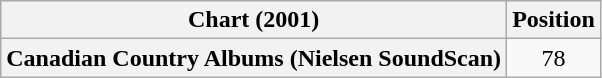<table class="wikitable plainrowheaders">
<tr>
<th scope="col">Chart (2001)</th>
<th scope="col">Position</th>
</tr>
<tr>
<th scope="row">Canadian Country Albums (Nielsen SoundScan)</th>
<td style="text-align:center;">78</td>
</tr>
</table>
